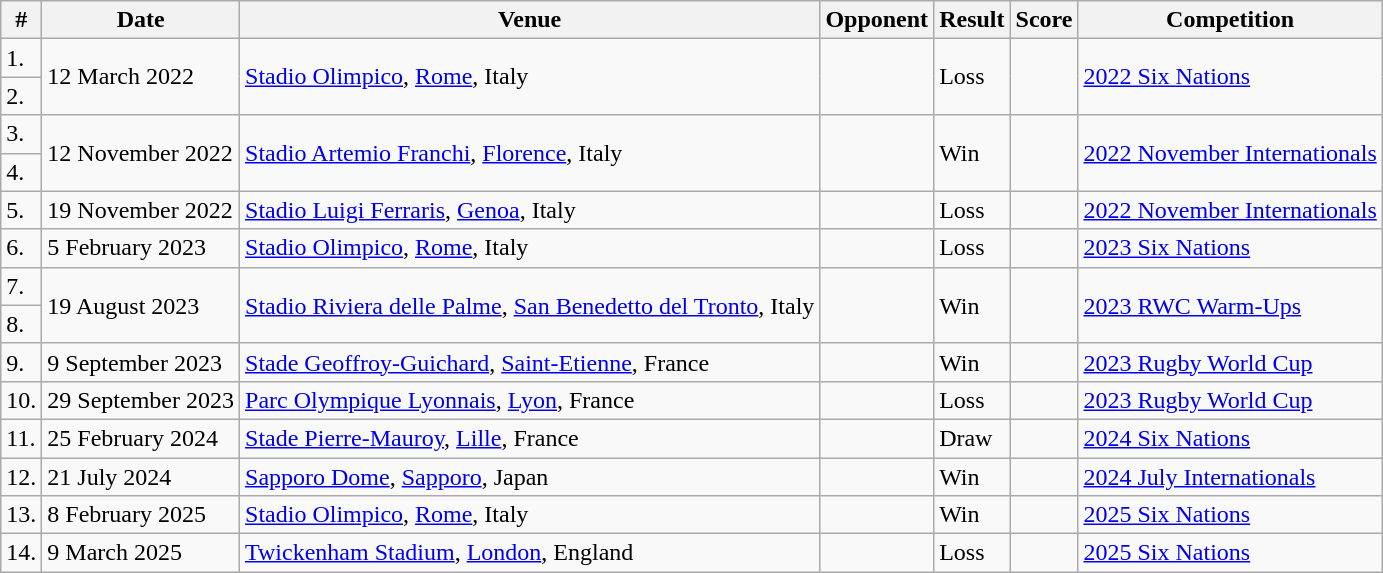<table class="wikitable sortable">
<tr>
<th>#</th>
<th>Date</th>
<th>Venue</th>
<th>Opponent</th>
<th>Result</th>
<th>Score</th>
<th>Competition</th>
</tr>
<tr>
<td>1.</td>
<td rowspan=2>12 March 2022</td>
<td rowspan=2><a href='#'>Stadio Olimpico</a>, <a href='#'>Rome</a>, Italy</td>
<td rowspan=2></td>
<td rowspan=2>Loss</td>
<td rowspan=2></td>
<td rowspan=2><a href='#'>2022 Six Nations</a></td>
</tr>
<tr>
<td>2.</td>
</tr>
<tr>
<td>3.</td>
<td rowspan=2>12 November 2022</td>
<td rowspan=2><a href='#'>Stadio Artemio Franchi</a>, <a href='#'>Florence</a>, Italy</td>
<td rowspan=2></td>
<td rowspan=2>Win</td>
<td rowspan=2></td>
<td rowspan=2><a href='#'>2022 November Internationals</a></td>
</tr>
<tr>
<td>4.</td>
</tr>
<tr>
<td>5.</td>
<td>19 November 2022</td>
<td><a href='#'>Stadio Luigi Ferraris</a>, <a href='#'>Genoa</a>, Italy</td>
<td></td>
<td>Loss</td>
<td></td>
<td><a href='#'>2022 November Internationals</a></td>
</tr>
<tr>
<td>6.</td>
<td>5 February 2023</td>
<td><a href='#'>Stadio Olimpico</a>, <a href='#'>Rome</a>, Italy</td>
<td></td>
<td>Loss</td>
<td></td>
<td><a href='#'>2023 Six Nations</a></td>
</tr>
<tr>
<td>7.</td>
<td rowspan=2>19 August 2023</td>
<td rowspan=2><a href='#'>Stadio Riviera delle Palme</a>, <a href='#'>San Benedetto del Tronto</a>, Italy</td>
<td rowspan=2></td>
<td rowspan=2>Win</td>
<td rowspan=2></td>
<td rowspan=2><a href='#'>2023 RWC Warm-Ups</a></td>
</tr>
<tr>
<td>8.</td>
</tr>
<tr>
<td>9.</td>
<td>9 September 2023</td>
<td><a href='#'>Stade Geoffroy-Guichard</a>, <a href='#'>Saint-Etienne</a>, France</td>
<td></td>
<td>Win</td>
<td></td>
<td><a href='#'>2023 Rugby World Cup</a></td>
</tr>
<tr>
<td>10.</td>
<td>29 September 2023</td>
<td><a href='#'>Parc Olympique Lyonnais</a>, <a href='#'>Lyon</a>, France</td>
<td></td>
<td>Loss</td>
<td></td>
<td><a href='#'>2023 Rugby World Cup</a></td>
</tr>
<tr>
<td>11.</td>
<td>25 February 2024</td>
<td><a href='#'>Stade Pierre-Mauroy</a>, <a href='#'>Lille</a>, France</td>
<td></td>
<td>Draw</td>
<td></td>
<td><a href='#'>2024 Six Nations</a></td>
</tr>
<tr>
<td>12.</td>
<td>21 July 2024</td>
<td><a href='#'>Sapporo Dome</a>, <a href='#'>Sapporo</a>, Japan</td>
<td></td>
<td>Win</td>
<td></td>
<td><a href='#'>2024 July Internationals</a></td>
</tr>
<tr>
<td>13.</td>
<td>8 February 2025</td>
<td><a href='#'>Stadio Olimpico</a>, <a href='#'>Rome</a>, Italy</td>
<td></td>
<td>Win</td>
<td></td>
<td><a href='#'>2025 Six Nations</a></td>
</tr>
<tr>
<td>14.</td>
<td>9 March 2025</td>
<td><a href='#'>Twickenham Stadium</a>, <a href='#'>London</a>, England</td>
<td></td>
<td>Loss</td>
<td></td>
<td><a href='#'>2025 Six Nations</a></td>
</tr>
</table>
